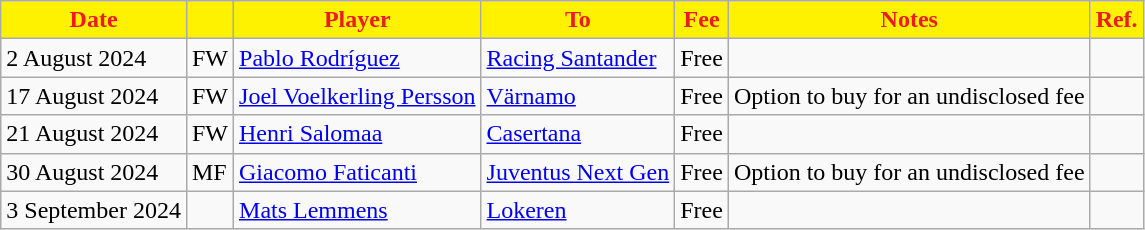<table class="wikitable plainrowheaders">
<tr>
<th style="background:#fff200; color:#ed1b23; text-align:center;">Date</th>
<th style="background:#fff200; color:#ed1b23; text-align:center;"></th>
<th style="background:#fff200; color:#ed1b23; text-align:center;">Player</th>
<th style="background:#fff200; color:#ed1b23; text-align:center;">To</th>
<th style="background:#fff200; color:#ed1b23; text-align:center;">Fee</th>
<th style="background:#fff200; color:#ed1b23; text-align:center;">Notes</th>
<th style="background:#fff200; color:#ed1b23; text-align:center;">Ref.</th>
</tr>
<tr>
<td>2 August 2024</td>
<td align="center">FW</td>
<td> <a href='#'>Pablo Rodríguez</a></td>
<td> <a href='#'>Racing Santander</a></td>
<td>Free</td>
<td></td>
<td></td>
</tr>
<tr>
<td>17 August 2024</td>
<td align="center">FW</td>
<td> <a href='#'>Joel Voelkerling Persson</a></td>
<td> <a href='#'>Värnamo</a></td>
<td>Free</td>
<td>Option to buy for an undisclosed fee</td>
<td></td>
</tr>
<tr>
<td>21 August 2024</td>
<td>FW</td>
<td> <a href='#'>Henri Salomaa</a></td>
<td> <a href='#'>Casertana</a></td>
<td>Free</td>
<td></td>
<td></td>
</tr>
<tr>
<td>30 August 2024</td>
<td>MF</td>
<td> <a href='#'>Giacomo Faticanti</a></td>
<td> <a href='#'>Juventus Next Gen</a></td>
<td>Free</td>
<td>Option to buy for an undisclosed fee</td>
<td></td>
</tr>
<tr>
<td>3 September 2024</td>
<td></td>
<td> <a href='#'>Mats Lemmens</a></td>
<td> <a href='#'>Lokeren</a></td>
<td>Free</td>
<td></td>
<td></td>
</tr>
</table>
